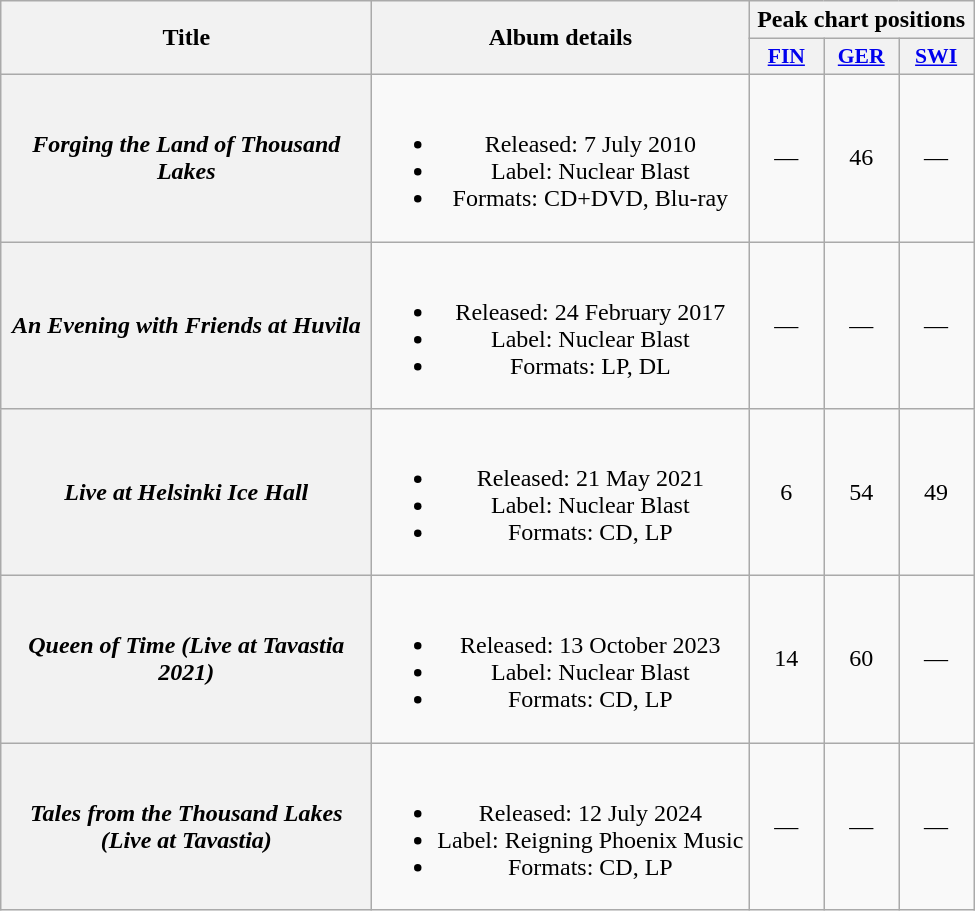<table class="wikitable plainrowheaders" style="text-align:center;">
<tr>
<th scope="col" rowspan="2" style="width:15em;">Title</th>
<th scope="col" rowspan="2">Album details</th>
<th scope="col" colspan="3">Peak chart positions</th>
</tr>
<tr>
<th scope="col" style="width:3em;font-size:90%;"><a href='#'>FIN</a><br></th>
<th scope="col" style="width:3em;font-size:90%;"><a href='#'>GER</a><br></th>
<th scope="col" style="width:3em;font-size:90%;"><a href='#'>SWI</a><br></th>
</tr>
<tr>
<th scope="row"><em>Forging the Land of Thousand Lakes</em></th>
<td><br><ul><li>Released: 7 July 2010</li><li>Label: Nuclear Blast</li><li>Formats: CD+DVD, Blu-ray</li></ul></td>
<td>—</td>
<td>46</td>
<td>—</td>
</tr>
<tr>
<th scope="row"><em>An Evening with Friends at Huvila</em></th>
<td><br><ul><li>Released: 24 February 2017</li><li>Label: Nuclear Blast</li><li>Formats: LP, DL</li></ul></td>
<td>—</td>
<td>—</td>
<td>—</td>
</tr>
<tr>
<th scope="row"><em>Live at Helsinki Ice Hall</em></th>
<td><br><ul><li>Released: 21 May 2021</li><li>Label: Nuclear Blast</li><li>Formats: CD, LP</li></ul></td>
<td>6</td>
<td>54</td>
<td>49</td>
</tr>
<tr>
<th scope="row"><em>Queen of Time (Live at Tavastia 2021)</em></th>
<td><br><ul><li>Released: 13 October 2023</li><li>Label: Nuclear Blast</li><li>Formats: CD, LP</li></ul></td>
<td>14</td>
<td>60</td>
<td>—</td>
</tr>
<tr>
<th scope="row"><em>Tales from the Thousand Lakes (Live at Tavastia)</em></th>
<td><br><ul><li>Released: 12 July 2024</li><li>Label: Reigning Phoenix Music</li><li>Formats: CD, LP</li></ul></td>
<td>—</td>
<td>—</td>
<td>—</td>
</tr>
</table>
